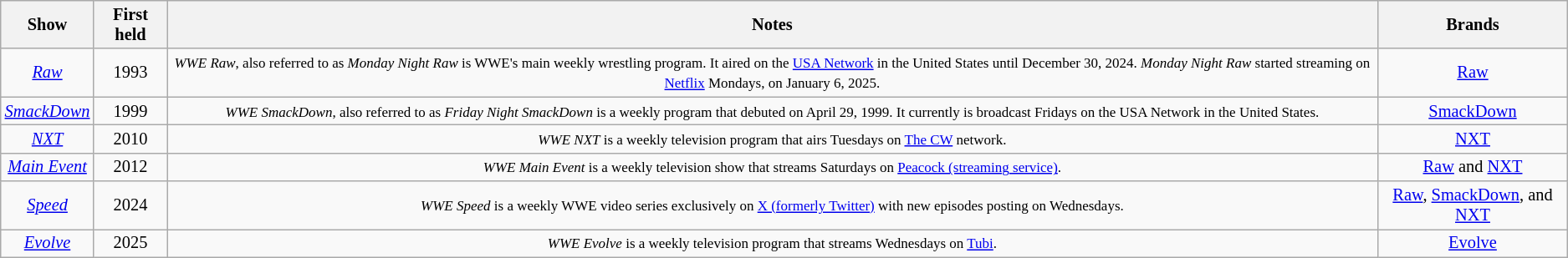<table class="wikitable sortable" style="font-size:85%; text-align:center;">
<tr>
<th>Show</th>
<th>First held</th>
<th>Notes</th>
<th>Brands</th>
</tr>
<tr>
<td><em><a href='#'>Raw</a></em></td>
<td>1993</td>
<td><small><em>WWE Raw</em>, also referred to as <em>Monday Night Raw</em> is WWE's main weekly wrestling program. It aired on the <a href='#'>USA Network</a> in the United States until December 30, 2024. <em>Monday Night Raw</em> started streaming on <a href='#'>Netflix</a> Mondays, on January 6, 2025.</small></td>
<td><a href='#'>Raw</a></td>
</tr>
<tr>
<td><em><a href='#'>SmackDown</a></em></td>
<td>1999</td>
<td><small><em>WWE SmackDown</em>, also referred to as <em>Friday Night SmackDown</em> is a weekly program that debuted on April 29, 1999. It currently is broadcast Fridays on the USA Network in the United States.</small></td>
<td><a href='#'>SmackDown</a></td>
</tr>
<tr>
<td><em><a href='#'>NXT</a></em></td>
<td>2010</td>
<td><small><em>WWE NXT</em> is a weekly television program that airs Tuesdays on <a href='#'>The CW</a> network.</small></td>
<td><a href='#'>NXT</a></td>
</tr>
<tr>
<td><em><a href='#'>Main Event</a></em></td>
<td>2012</td>
<td><small><em>WWE Main Event</em> is a weekly television show that streams Saturdays on <a href='#'>Peacock (streaming service)</a>.</small></td>
<td><a href='#'>Raw</a> and <a href='#'>NXT</a></td>
</tr>
<tr>
<td><em><a href='#'>Speed</a></em></td>
<td>2024</td>
<td><small><em>WWE Speed</em> is a weekly WWE video series exclusively on <a href='#'>X (formerly Twitter)</a> with new episodes posting on Wednesdays.</small></td>
<td><a href='#'>Raw</a>, <a href='#'>SmackDown</a>, and <a href='#'>NXT</a></td>
</tr>
<tr>
<td><em><a href='#'>Evolve</a></em></td>
<td>2025</td>
<td><small><em>WWE Evolve</em> is a weekly television program that streams Wednesdays on <a href='#'>Tubi</a>.</small></td>
<td><a href='#'>Evolve</a></td>
</tr>
</table>
